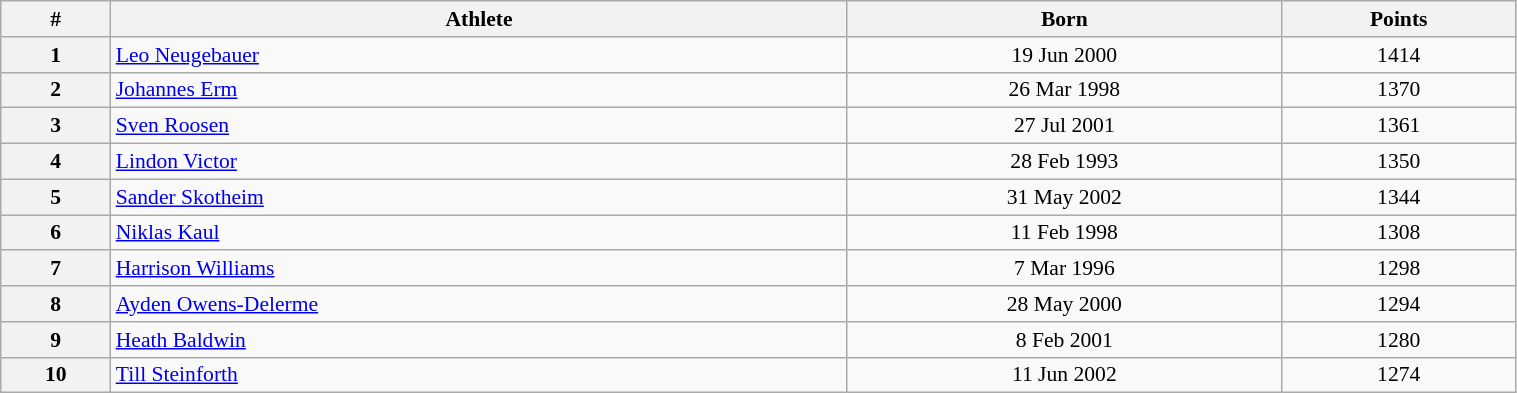<table class="wikitable" width=80% style="font-size:90%; text-align:center;">
<tr>
<th>#</th>
<th>Athlete</th>
<th>Born</th>
<th>Points</th>
</tr>
<tr>
<th>1</th>
<td align=left> <a href='#'>Leo Neugebauer</a></td>
<td>19 Jun 2000</td>
<td>1414</td>
</tr>
<tr>
<th>2</th>
<td align=left> <a href='#'>Johannes Erm</a></td>
<td>26 Mar 1998</td>
<td>1370</td>
</tr>
<tr>
<th>3</th>
<td align=left> <a href='#'>Sven Roosen</a></td>
<td>27 Jul 2001</td>
<td>1361</td>
</tr>
<tr>
<th>4</th>
<td align=left> <a href='#'>Lindon Victor</a></td>
<td>28 Feb 1993</td>
<td>1350</td>
</tr>
<tr>
<th>5</th>
<td align=left> <a href='#'>Sander Skotheim</a></td>
<td>31 May 2002</td>
<td>1344</td>
</tr>
<tr>
<th>6</th>
<td align=left> <a href='#'>Niklas Kaul</a></td>
<td>11 Feb 1998</td>
<td>1308</td>
</tr>
<tr>
<th>7</th>
<td align=left> <a href='#'>Harrison Williams</a></td>
<td>7 Mar 1996</td>
<td>1298</td>
</tr>
<tr>
<th>8</th>
<td align=left> <a href='#'>Ayden Owens-Delerme</a></td>
<td>28 May 2000</td>
<td>1294</td>
</tr>
<tr>
<th>9</th>
<td align=left> <a href='#'>Heath Baldwin</a></td>
<td>8 Feb 2001</td>
<td>1280</td>
</tr>
<tr>
<th>10</th>
<td align=left> <a href='#'>Till Steinforth</a></td>
<td>11 Jun 2002</td>
<td>1274</td>
</tr>
</table>
